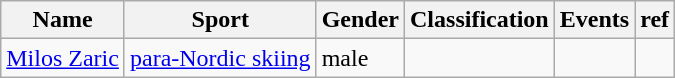<table class="wikitable">
<tr>
<th>Name</th>
<th>Sport</th>
<th>Gender</th>
<th>Classification</th>
<th>Events</th>
<th>ref</th>
</tr>
<tr>
<td><a href='#'>Milos Zaric</a></td>
<td><a href='#'>para-Nordic skiing</a></td>
<td>male</td>
<td></td>
<td></td>
<td></td>
</tr>
</table>
